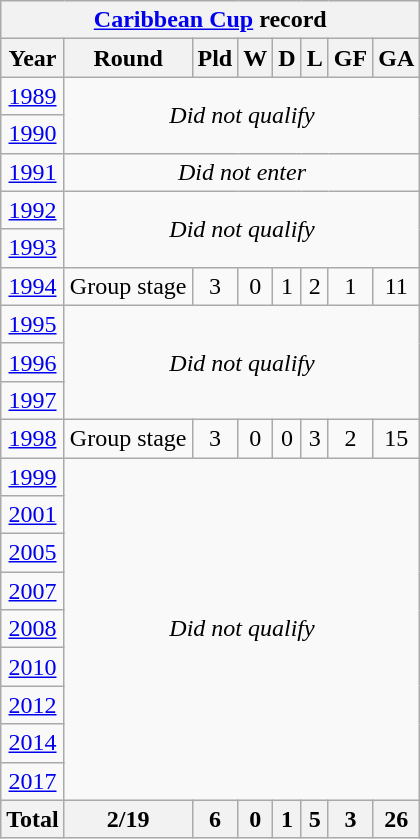<table class="wikitable" style="text-align: center;">
<tr>
<th colspan=11><a href='#'>Caribbean Cup</a> record</th>
</tr>
<tr>
<th>Year</th>
<th>Round</th>
<th>Pld</th>
<th>W</th>
<th>D</th>
<th>L</th>
<th>GF</th>
<th>GA</th>
</tr>
<tr>
<td> <a href='#'>1989</a></td>
<td rowspan=2 colspan=7><em>Did not qualify</em></td>
</tr>
<tr>
<td> <a href='#'>1990</a></td>
</tr>
<tr>
<td> <a href='#'>1991</a></td>
<td colspan=7><em>Did not enter</em></td>
</tr>
<tr>
<td> <a href='#'>1992</a></td>
<td rowspan=2 colspan=7><em>Did not qualify</em></td>
</tr>
<tr>
<td> <a href='#'>1993</a></td>
</tr>
<tr>
<td> <a href='#'>1994</a></td>
<td>Group stage</td>
<td>3</td>
<td>0</td>
<td>1</td>
<td>2</td>
<td>1</td>
<td>11</td>
</tr>
<tr>
<td>  <a href='#'>1995</a></td>
<td rowspan=3 colspan=7><em>Did not qualify</em></td>
</tr>
<tr>
<td> <a href='#'>1996</a></td>
</tr>
<tr>
<td>  <a href='#'>1997</a></td>
</tr>
<tr>
<td>  <a href='#'>1998</a></td>
<td>Group stage</td>
<td>3</td>
<td>0</td>
<td>0</td>
<td>3</td>
<td>2</td>
<td>15</td>
</tr>
<tr>
<td> <a href='#'>1999</a></td>
<td rowspan=9 colspan=7><em>Did not qualify</em></td>
</tr>
<tr>
<td> <a href='#'>2001</a></td>
</tr>
<tr>
<td> <a href='#'>2005</a></td>
</tr>
<tr>
<td> <a href='#'>2007</a></td>
</tr>
<tr>
<td> <a href='#'>2008</a></td>
</tr>
<tr>
<td> <a href='#'>2010</a></td>
</tr>
<tr>
<td> <a href='#'>2012</a></td>
</tr>
<tr>
<td> <a href='#'>2014</a></td>
</tr>
<tr>
<td> <a href='#'>2017</a></td>
</tr>
<tr>
<th>Total</th>
<th>2/19</th>
<th>6</th>
<th>0</th>
<th>1</th>
<th>5</th>
<th>3</th>
<th>26</th>
</tr>
</table>
